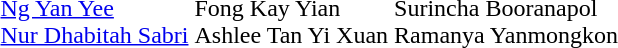<table>
<tr>
<td><br></td>
<td></td>
<td></td>
<td></td>
</tr>
<tr>
<td><br></td>
<td><br><a href='#'>Ng Yan Yee</a><br><a href='#'>Nur Dhabitah Sabri</a></td>
<td><br>Fong Kay Yian<br>Ashlee Tan Yi Xuan</td>
<td><br>Surincha Booranapol<br>Ramanya Yanmongkon</td>
</tr>
</table>
